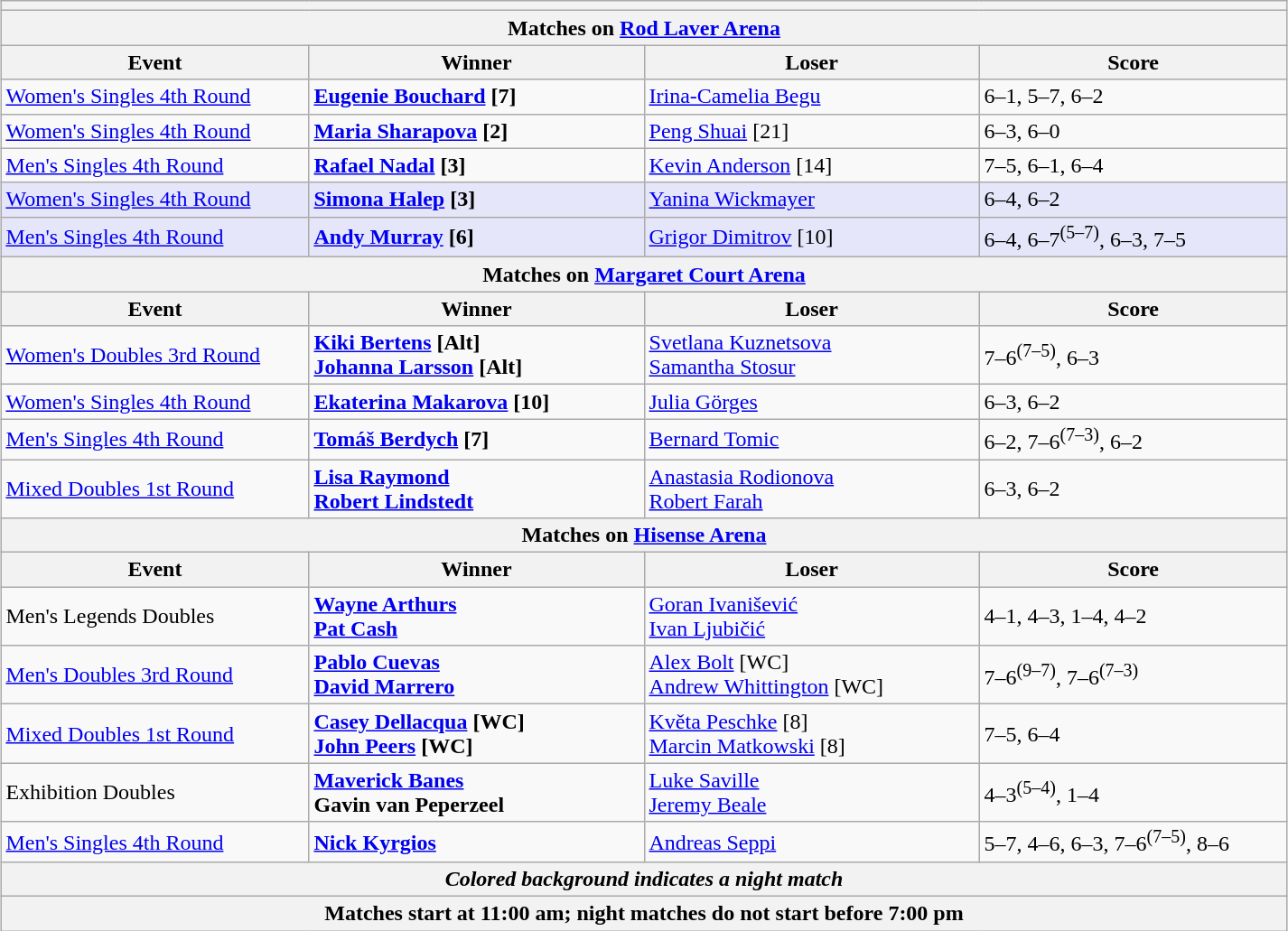<table class="wikitable collapsible uncollapsed" style="margin:1em auto;">
<tr>
<th colspan=4></th>
</tr>
<tr>
<th colspan=4><strong>Matches on <a href='#'>Rod Laver Arena</a></strong></th>
</tr>
<tr>
<th style="width:220px;">Event</th>
<th style="width:240px;">Winner</th>
<th style="width:240px;">Loser</th>
<th style="width:220px;">Score</th>
</tr>
<tr>
<td><a href='#'>Women's Singles 4th Round</a></td>
<td><strong> <a href='#'>Eugenie Bouchard</a> [7]</strong></td>
<td> <a href='#'>Irina-Camelia Begu</a></td>
<td>6–1, 5–7, 6–2</td>
</tr>
<tr>
<td><a href='#'>Women's Singles 4th Round</a></td>
<td><strong> <a href='#'>Maria Sharapova</a> [2]</strong></td>
<td> <a href='#'>Peng Shuai</a> [21]</td>
<td>6–3, 6–0</td>
</tr>
<tr>
<td><a href='#'>Men's Singles 4th Round</a></td>
<td><strong> <a href='#'>Rafael Nadal</a> [3]</strong></td>
<td> <a href='#'>Kevin Anderson</a> [14]</td>
<td>7–5, 6–1, 6–4</td>
</tr>
<tr bgcolor=lavender>
<td><a href='#'>Women's Singles 4th Round</a></td>
<td><strong> <a href='#'>Simona Halep</a> [3]</strong></td>
<td> <a href='#'>Yanina Wickmayer</a></td>
<td>6–4, 6–2</td>
</tr>
<tr bgcolor=lavender>
<td><a href='#'>Men's Singles 4th Round</a></td>
<td><strong> <a href='#'>Andy Murray</a> [6]</strong></td>
<td> <a href='#'>Grigor Dimitrov</a> [10]</td>
<td>6–4, 6–7<sup>(5–7)</sup>, 6–3, 7–5</td>
</tr>
<tr>
<th colspan=4><strong>Matches on <a href='#'>Margaret Court Arena</a></strong></th>
</tr>
<tr>
<th style="width:220px;">Event</th>
<th style="width:240px;">Winner</th>
<th style="width:240px;">Loser</th>
<th style="width:220px;">Score</th>
</tr>
<tr>
<td><a href='#'>Women's Doubles 3rd Round</a></td>
<td><strong> <a href='#'>Kiki Bertens</a> [Alt] <br>  <a href='#'>Johanna Larsson</a> [Alt]</strong></td>
<td> <a href='#'>Svetlana Kuznetsova</a> <br>  <a href='#'>Samantha Stosur</a></td>
<td>7–6<sup>(7–5)</sup>, 6–3</td>
</tr>
<tr>
<td><a href='#'>Women's Singles 4th Round</a></td>
<td><strong> <a href='#'>Ekaterina Makarova</a> [10]</strong></td>
<td> <a href='#'>Julia Görges</a></td>
<td>6–3, 6–2</td>
</tr>
<tr>
<td><a href='#'>Men's Singles 4th Round</a></td>
<td><strong> <a href='#'>Tomáš Berdych</a> [7]</strong></td>
<td> <a href='#'>Bernard Tomic</a></td>
<td>6–2, 7–6<sup>(7–3)</sup>, 6–2</td>
</tr>
<tr>
<td><a href='#'>Mixed Doubles 1st Round</a></td>
<td><strong> <a href='#'>Lisa Raymond</a> <br>  <a href='#'>Robert Lindstedt</a></strong></td>
<td> <a href='#'>Anastasia Rodionova</a> <br>  <a href='#'>Robert Farah</a></td>
<td>6–3, 6–2</td>
</tr>
<tr>
<th colspan=4><strong>Matches on <a href='#'>Hisense Arena</a></strong></th>
</tr>
<tr>
<th style="width:220px;">Event</th>
<th style="width:240px;">Winner</th>
<th style="width:240px;">Loser</th>
<th style="width:220px;">Score</th>
</tr>
<tr>
<td>Men's Legends Doubles</td>
<td><strong> <a href='#'>Wayne Arthurs</a> <br>  <a href='#'>Pat Cash</a></strong></td>
<td> <a href='#'>Goran Ivanišević</a> <br>  <a href='#'>Ivan Ljubičić</a></td>
<td>4–1, 4–3, 1–4, 4–2</td>
</tr>
<tr>
<td><a href='#'>Men's Doubles 3rd Round</a></td>
<td><strong> <a href='#'>Pablo Cuevas</a> <br>  <a href='#'>David Marrero</a></strong></td>
<td> <a href='#'>Alex Bolt</a> [WC] <br>  <a href='#'>Andrew Whittington</a> [WC]</td>
<td>7–6<sup>(9–7)</sup>, 7–6<sup>(7–3)</sup></td>
</tr>
<tr>
<td><a href='#'>Mixed Doubles 1st Round</a></td>
<td><strong> <a href='#'>Casey Dellacqua</a> [WC] <br>  <a href='#'>John Peers</a> [WC]</strong></td>
<td> <a href='#'>Květa Peschke</a> [8] <br>  <a href='#'>Marcin Matkowski</a> [8]</td>
<td>7–5, 6–4</td>
</tr>
<tr>
<td>Exhibition Doubles</td>
<td><strong> <a href='#'>Maverick Banes</a> <br>  Gavin van Peperzeel</strong></td>
<td> <a href='#'>Luke Saville</a> <br>  <a href='#'>Jeremy Beale</a></td>
<td>4–3<sup>(5–4)</sup>, 1–4</td>
</tr>
<tr>
<td><a href='#'>Men's Singles 4th Round</a></td>
<td><strong> <a href='#'>Nick Kyrgios</a></strong></td>
<td> <a href='#'>Andreas Seppi</a></td>
<td>5–7, 4–6, 6–3, 7–6<sup>(7–5)</sup>, 8–6</td>
</tr>
<tr>
<th colspan=4><em>Colored background indicates a night match</em></th>
</tr>
<tr>
<th colspan=4>Matches start at 11:00 am; night matches do not start before 7:00 pm</th>
</tr>
</table>
